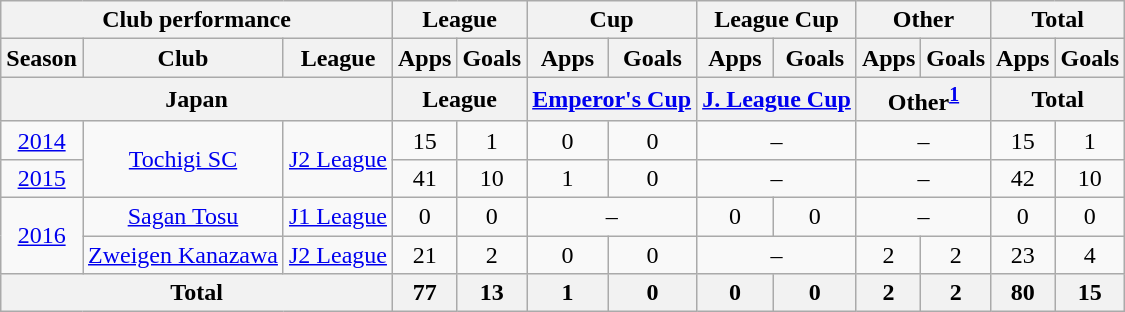<table class="wikitable" style="text-align:center;">
<tr>
<th colspan=3>Club performance</th>
<th colspan=2>League</th>
<th colspan=2>Cup</th>
<th colspan=2>League Cup</th>
<th colspan=2>Other</th>
<th colspan=2>Total</th>
</tr>
<tr>
<th>Season</th>
<th>Club</th>
<th>League</th>
<th>Apps</th>
<th>Goals</th>
<th>Apps</th>
<th>Goals</th>
<th>Apps</th>
<th>Goals</th>
<th>Apps</th>
<th>Goals</th>
<th>Apps</th>
<th>Goals</th>
</tr>
<tr>
<th colspan=3>Japan</th>
<th colspan=2>League</th>
<th colspan=2><a href='#'>Emperor's Cup</a></th>
<th colspan=2><a href='#'>J. League Cup</a></th>
<th colspan="2">Other<sup><a href='#'>1</a></sup></th>
<th colspan=2>Total</th>
</tr>
<tr>
<td><a href='#'>2014</a></td>
<td rowspan="2"><a href='#'>Tochigi SC</a></td>
<td rowspan="2"><a href='#'>J2 League</a></td>
<td>15</td>
<td>1</td>
<td>0</td>
<td>0</td>
<td colspan="2">–</td>
<td colspan="2">–</td>
<td>15</td>
<td>1</td>
</tr>
<tr>
<td><a href='#'>2015</a></td>
<td>41</td>
<td>10</td>
<td>1</td>
<td>0</td>
<td colspan="2">–</td>
<td colspan="2">–</td>
<td>42</td>
<td>10</td>
</tr>
<tr>
<td rowspan="2"><a href='#'>2016</a></td>
<td><a href='#'>Sagan Tosu</a></td>
<td><a href='#'>J1 League</a></td>
<td>0</td>
<td>0</td>
<td colspan="2">–</td>
<td>0</td>
<td>0</td>
<td colspan="2">–</td>
<td>0</td>
<td>0</td>
</tr>
<tr>
<td rowspan="1"><a href='#'>Zweigen Kanazawa</a></td>
<td rowspan="1"><a href='#'>J2 League</a></td>
<td>21</td>
<td>2</td>
<td>0</td>
<td>0</td>
<td colspan="2">–</td>
<td>2</td>
<td>2</td>
<td>23</td>
<td>4</td>
</tr>
<tr>
<th colspan=3>Total</th>
<th>77</th>
<th>13</th>
<th>1</th>
<th>0</th>
<th>0</th>
<th>0</th>
<th>2</th>
<th>2</th>
<th>80</th>
<th>15</th>
</tr>
</table>
